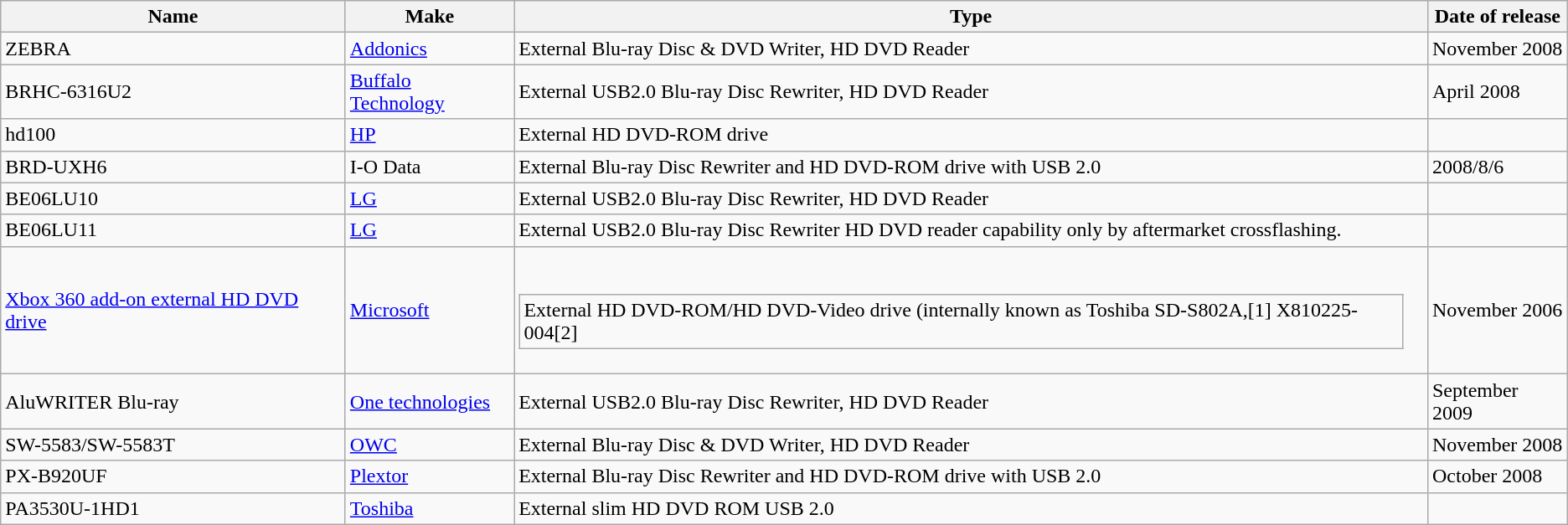<table class="wikitable sortable">
<tr>
<th>Name</th>
<th>Make</th>
<th>Type</th>
<th>Date of release</th>
</tr>
<tr>
<td>ZEBRA</td>
<td><a href='#'>Addonics</a></td>
<td>External Blu-ray Disc & DVD Writer, HD DVD Reader</td>
<td>November 2008</td>
</tr>
<tr>
<td>BRHC-6316U2</td>
<td><a href='#'>Buffalo Technology</a></td>
<td>External USB2.0 Blu-ray Disc Rewriter, HD DVD Reader</td>
<td>April 2008</td>
</tr>
<tr>
<td>hd100</td>
<td><a href='#'>HP</a></td>
<td>External HD DVD-ROM drive</td>
<td></td>
</tr>
<tr>
<td>BRD-UXH6</td>
<td>I-O Data</td>
<td>External Blu-ray Disc Rewriter and HD DVD-ROM drive with USB 2.0</td>
<td>2008/8/6</td>
</tr>
<tr>
<td>BE06LU10</td>
<td><a href='#'>LG</a></td>
<td>External USB2.0 Blu-ray Disc Rewriter, HD DVD Reader</td>
<td></td>
</tr>
<tr>
<td>BE06LU11</td>
<td><a href='#'>LG</a></td>
<td>External USB2.0 Blu-ray Disc Rewriter HD DVD reader capability only by aftermarket crossflashing.</td>
<td></td>
</tr>
<tr>
<td><a href='#'>Xbox 360 add-on external HD DVD drive</a></td>
<td><a href='#'>Microsoft</a></td>
<td><br><table class="wikitable sortable">
<tr>
<td>External HD DVD-ROM/HD DVD-Video drive (internally known as Toshiba SD-S802A,[1] X810225-004[2]</td>
</tr>
</table>
</td>
<td>November 2006</td>
</tr>
<tr>
<td>AluWRITER Blu-ray</td>
<td><a href='#'>One technologies</a></td>
<td>External USB2.0 Blu-ray Disc Rewriter, HD DVD Reader</td>
<td>September 2009</td>
</tr>
<tr>
<td>SW-5583/SW-5583T</td>
<td><a href='#'>OWC</a></td>
<td>External Blu-ray Disc & DVD Writer, HD DVD Reader</td>
<td>November 2008</td>
</tr>
<tr>
<td>PX-B920UF</td>
<td><a href='#'>Plextor</a></td>
<td>External Blu-ray Disc Rewriter and HD DVD-ROM drive with USB 2.0</td>
<td>October 2008</td>
</tr>
<tr>
<td>PA3530U-1HD1</td>
<td><a href='#'>Toshiba</a></td>
<td>External slim HD DVD ROM USB 2.0</td>
<td></td>
</tr>
</table>
